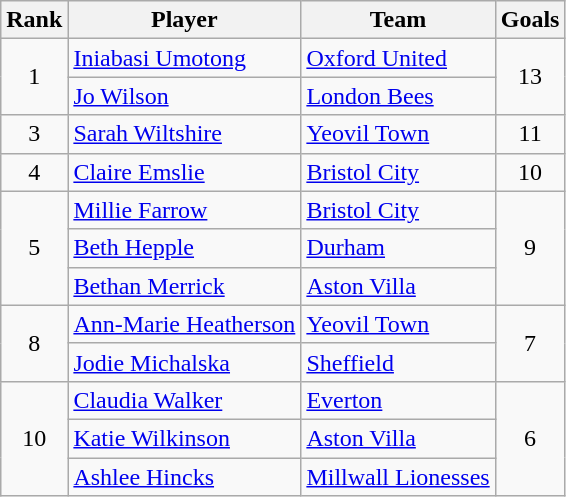<table class="wikitable" style="text-align:center">
<tr>
<th>Rank</th>
<th>Player</th>
<th>Team</th>
<th>Goals</th>
</tr>
<tr>
<td rowspan=2>1</td>
<td align="left"> <a href='#'>Iniabasi Umotong</a></td>
<td align="left"><a href='#'>Oxford United</a></td>
<td rowspan=2>13</td>
</tr>
<tr>
<td align="left"> <a href='#'>Jo Wilson</a></td>
<td align="left"><a href='#'>London Bees</a></td>
</tr>
<tr>
<td>3</td>
<td align="left"> <a href='#'>Sarah Wiltshire</a></td>
<td align="left"><a href='#'>Yeovil Town</a></td>
<td>11</td>
</tr>
<tr>
<td>4</td>
<td align="left"> <a href='#'>Claire Emslie</a></td>
<td align="left"><a href='#'>Bristol City</a></td>
<td>10</td>
</tr>
<tr>
<td rowspan=3>5</td>
<td align="left"> <a href='#'>Millie Farrow</a></td>
<td align="left"><a href='#'>Bristol City</a></td>
<td rowspan=3>9</td>
</tr>
<tr>
<td align="left"> <a href='#'>Beth Hepple</a></td>
<td align="left"><a href='#'>Durham</a></td>
</tr>
<tr>
<td align="left"> <a href='#'>Bethan Merrick</a></td>
<td align="left"><a href='#'>Aston Villa</a></td>
</tr>
<tr>
<td rowspan=2>8</td>
<td align="left"> <a href='#'>Ann-Marie Heatherson</a></td>
<td align="left"><a href='#'>Yeovil Town</a></td>
<td rowspan=2>7</td>
</tr>
<tr>
<td align="left"> <a href='#'>Jodie Michalska</a></td>
<td align="left"><a href='#'>Sheffield</a></td>
</tr>
<tr>
<td rowspan=3>10</td>
<td align="left"> <a href='#'>Claudia Walker</a></td>
<td align="left"><a href='#'>Everton</a></td>
<td rowspan=3>6</td>
</tr>
<tr>
<td align="left"> <a href='#'>Katie Wilkinson</a></td>
<td align="left"><a href='#'>Aston Villa</a></td>
</tr>
<tr>
<td align="left"> <a href='#'>Ashlee Hincks</a></td>
<td align="left"><a href='#'>Millwall Lionesses</a></td>
</tr>
</table>
